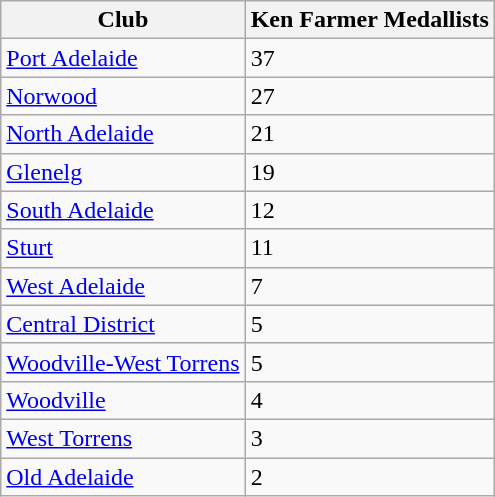<table class="wikitable">
<tr>
<th>Club</th>
<th>Ken Farmer Medallists</th>
</tr>
<tr>
<td><a href='#'>Port Adelaide</a></td>
<td>37</td>
</tr>
<tr>
<td><a href='#'>Norwood</a></td>
<td>27</td>
</tr>
<tr>
<td><a href='#'>North Adelaide</a></td>
<td>21</td>
</tr>
<tr>
<td><a href='#'>Glenelg</a></td>
<td>19</td>
</tr>
<tr>
<td><a href='#'>South Adelaide</a></td>
<td>12</td>
</tr>
<tr>
<td><a href='#'>Sturt</a></td>
<td>11</td>
</tr>
<tr>
<td><a href='#'>West Adelaide</a></td>
<td>7</td>
</tr>
<tr>
<td><a href='#'>Central District</a></td>
<td>5</td>
</tr>
<tr>
<td><a href='#'>Woodville-West Torrens</a></td>
<td>5</td>
</tr>
<tr>
<td><a href='#'>Woodville</a></td>
<td>4</td>
</tr>
<tr>
<td><a href='#'>West Torrens</a></td>
<td>3</td>
</tr>
<tr>
<td><a href='#'>Old Adelaide</a></td>
<td>2</td>
</tr>
</table>
